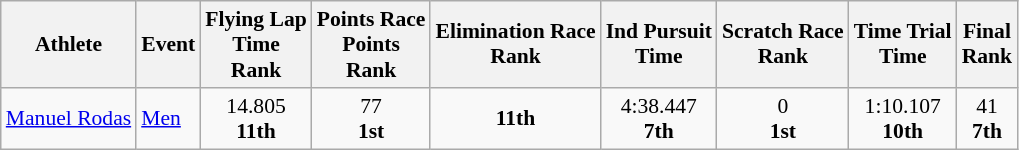<table class="wikitable" border="1" style="font-size:90%">
<tr>
<th>Athlete</th>
<th>Event</th>
<th>Flying Lap<br>Time<br>Rank</th>
<th>Points Race<br>Points<br>Rank</th>
<th>Elimination Race<br>Rank</th>
<th>Ind Pursuit<br>Time</th>
<th>Scratch Race<br>Rank</th>
<th>Time Trial<br>Time</th>
<th>Final<br>Rank</th>
</tr>
<tr>
<td><a href='#'>Manuel Rodas</a></td>
<td><a href='#'>Men</a></td>
<td align=center>14.805<br><strong>11th</strong></td>
<td align=center>77<br><strong>1st</strong></td>
<td align=center><strong>11th</strong></td>
<td align=center>4:38.447<br><strong>7th</strong></td>
<td align=center>0<br><strong>1st</strong></td>
<td align=center>1:10.107<br><strong>10th</strong></td>
<td align=center>41<br><strong>7th</strong></td>
</tr>
</table>
